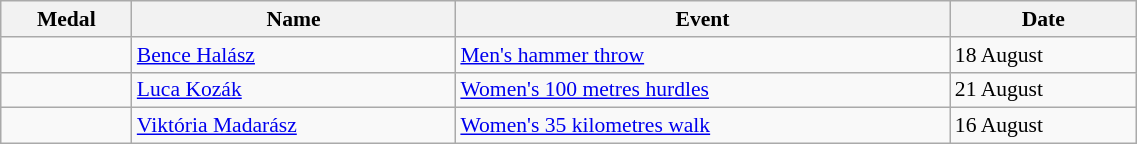<table class="wikitable" style="font-size:90%" width=60%>
<tr>
<th>Medal</th>
<th>Name</th>
<th>Event</th>
<th>Date</th>
</tr>
<tr>
<td></td>
<td><a href='#'>Bence Halász</a></td>
<td><a href='#'>Men's hammer throw</a></td>
<td>18 August</td>
</tr>
<tr>
<td></td>
<td><a href='#'>Luca Kozák</a></td>
<td><a href='#'>Women's 100 metres hurdles</a></td>
<td>21 August</td>
</tr>
<tr>
<td></td>
<td><a href='#'>Viktória Madarász</a></td>
<td><a href='#'>Women's 35 kilometres walk</a></td>
<td>16 August</td>
</tr>
</table>
